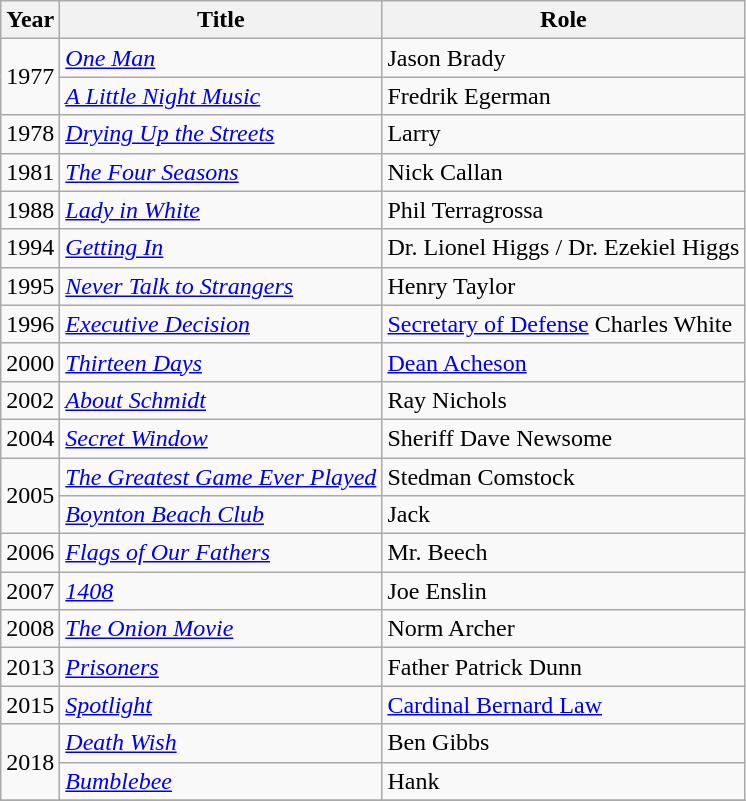<table class="wikitable sortable">
<tr>
<th>Year</th>
<th>Title</th>
<th>Role</th>
</tr>
<tr>
<td rowspan=2>1977</td>
<td><em><a href='#'>One Man</a></em></td>
<td>Jason Brady</td>
</tr>
<tr>
<td data-sort-value="Little Night Music, A"><em><a href='#'>A Little Night Music</a></em></td>
<td>Fredrik Egerman</td>
</tr>
<tr>
<td>1978</td>
<td><em><a href='#'>Drying Up the Streets</a></em></td>
<td>Larry</td>
</tr>
<tr>
<td>1981</td>
<td data-sort-value="Four Seasons, The"><em><a href='#'>The Four Seasons</a></em></td>
<td>Nick Callan</td>
</tr>
<tr>
<td>1988</td>
<td><em><a href='#'>Lady in White</a></em></td>
<td>Phil Terragrossa</td>
</tr>
<tr>
<td>1994</td>
<td><em><a href='#'>Getting In</a></em></td>
<td>Dr. Lionel Higgs / Dr. Ezekiel Higgs</td>
</tr>
<tr>
<td>1995</td>
<td><em><a href='#'>Never Talk to Strangers</a></em></td>
<td>Henry Taylor</td>
</tr>
<tr>
<td>1996</td>
<td><em><a href='#'>Executive Decision</a></em></td>
<td><a href='#'>Secretary of Defense</a> Charles White</td>
</tr>
<tr>
<td>2000</td>
<td><em><a href='#'>Thirteen Days</a></em></td>
<td><a href='#'>Dean Acheson</a></td>
</tr>
<tr>
<td>2002</td>
<td><em><a href='#'>About Schmidt</a></em></td>
<td>Ray Nichols</td>
</tr>
<tr>
<td>2004</td>
<td><em><a href='#'>Secret Window</a></em></td>
<td>Sheriff Dave Newsome</td>
</tr>
<tr>
<td rowspan=2>2005</td>
<td data-sort-value="Greatest Game Ever Played, The"><em><a href='#'>The Greatest Game Ever Played</a></em></td>
<td>Stedman Comstock</td>
</tr>
<tr>
<td><em><a href='#'>Boynton Beach Club</a></em></td>
<td>Jack</td>
</tr>
<tr>
<td>2006</td>
<td><em><a href='#'>Flags of Our Fathers</a></em></td>
<td>Mr. Beech</td>
</tr>
<tr>
<td>2007</td>
<td><em><a href='#'>1408</a></em></td>
<td>Joe Enslin</td>
</tr>
<tr>
<td>2008</td>
<td data-sort-value="Onion Movie, The"><em><a href='#'>The Onion Movie</a></em></td>
<td>Norm Archer</td>
</tr>
<tr>
<td>2013</td>
<td><em><a href='#'>Prisoners</a></em></td>
<td>Father Patrick Dunn</td>
</tr>
<tr>
<td>2015</td>
<td><em><a href='#'>Spotlight</a></em></td>
<td><a href='#'>Cardinal Bernard Law</a></td>
</tr>
<tr>
<td rowspan=2>2018</td>
<td><em><a href='#'>Death Wish</a></em></td>
<td>Ben Gibbs</td>
</tr>
<tr>
<td><em><a href='#'>Bumblebee</a></em></td>
<td>Hank</td>
</tr>
<tr>
</tr>
</table>
